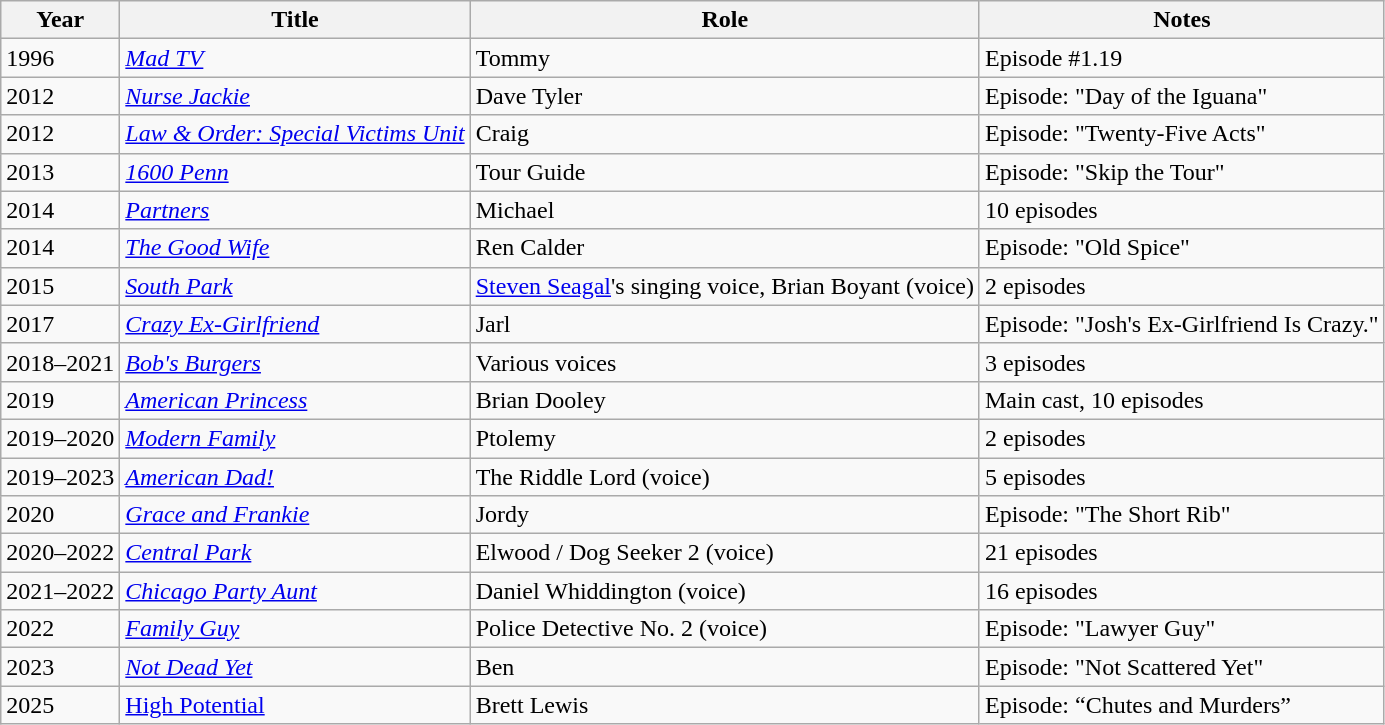<table class="wikitable">
<tr>
<th>Year</th>
<th>Title</th>
<th>Role</th>
<th>Notes</th>
</tr>
<tr>
<td>1996</td>
<td><em><a href='#'>Mad TV</a></em></td>
<td>Tommy</td>
<td>Episode #1.19</td>
</tr>
<tr>
<td>2012</td>
<td><em><a href='#'>Nurse Jackie</a></em></td>
<td>Dave Tyler</td>
<td>Episode: "Day of the Iguana"</td>
</tr>
<tr>
<td>2012</td>
<td><em><a href='#'>Law & Order: Special Victims Unit</a></em></td>
<td>Craig</td>
<td>Episode: "Twenty-Five Acts"</td>
</tr>
<tr>
<td>2013</td>
<td><em><a href='#'>1600 Penn</a></em></td>
<td>Tour Guide</td>
<td>Episode: "Skip the Tour"</td>
</tr>
<tr>
<td>2014</td>
<td><em><a href='#'>Partners</a></em></td>
<td>Michael</td>
<td>10 episodes</td>
</tr>
<tr>
<td>2014</td>
<td><em><a href='#'>The Good Wife</a></em></td>
<td>Ren Calder</td>
<td>Episode: "Old Spice"</td>
</tr>
<tr>
<td>2015</td>
<td><em><a href='#'>South Park</a></em></td>
<td><a href='#'>Steven Seagal</a>'s singing voice, Brian Boyant (voice)</td>
<td>2 episodes</td>
</tr>
<tr>
<td>2017</td>
<td><em><a href='#'>Crazy Ex-Girlfriend</a></em></td>
<td>Jarl</td>
<td>Episode: "Josh's Ex-Girlfriend Is Crazy."</td>
</tr>
<tr>
<td>2018–2021</td>
<td><em><a href='#'>Bob's Burgers</a></em></td>
<td>Various voices</td>
<td>3 episodes</td>
</tr>
<tr>
<td>2019</td>
<td><em><a href='#'>American Princess</a></em></td>
<td>Brian Dooley</td>
<td>Main cast, 10 episodes</td>
</tr>
<tr>
<td>2019–2020</td>
<td><em><a href='#'>Modern Family</a></em></td>
<td>Ptolemy</td>
<td>2 episodes</td>
</tr>
<tr>
<td>2019–2023</td>
<td><em><a href='#'>American Dad!</a></em></td>
<td>The Riddle Lord (voice)</td>
<td>5 episodes</td>
</tr>
<tr>
<td>2020</td>
<td><em><a href='#'>Grace and Frankie</a></em></td>
<td>Jordy</td>
<td>Episode: "The Short Rib"</td>
</tr>
<tr>
<td>2020–2022</td>
<td><a href='#'><em>Central Park</em></a></td>
<td>Elwood / Dog Seeker 2 (voice)</td>
<td>21 episodes</td>
</tr>
<tr>
<td>2021–2022</td>
<td><em><a href='#'>Chicago Party Aunt</a></em></td>
<td>Daniel Whiddington (voice)</td>
<td>16 episodes</td>
</tr>
<tr>
<td>2022</td>
<td><em><a href='#'>Family Guy</a></em></td>
<td>Police Detective No. 2 (voice)</td>
<td>Episode: "Lawyer Guy"</td>
</tr>
<tr>
<td>2023</td>
<td><em><a href='#'>Not Dead Yet</a></em></td>
<td>Ben</td>
<td>Episode: "Not Scattered Yet"</td>
</tr>
<tr>
<td>2025</td>
<td><a href='#'>High Potential</a></td>
<td>Brett Lewis</td>
<td>Episode: “Chutes and Murders”</td>
</tr>
</table>
